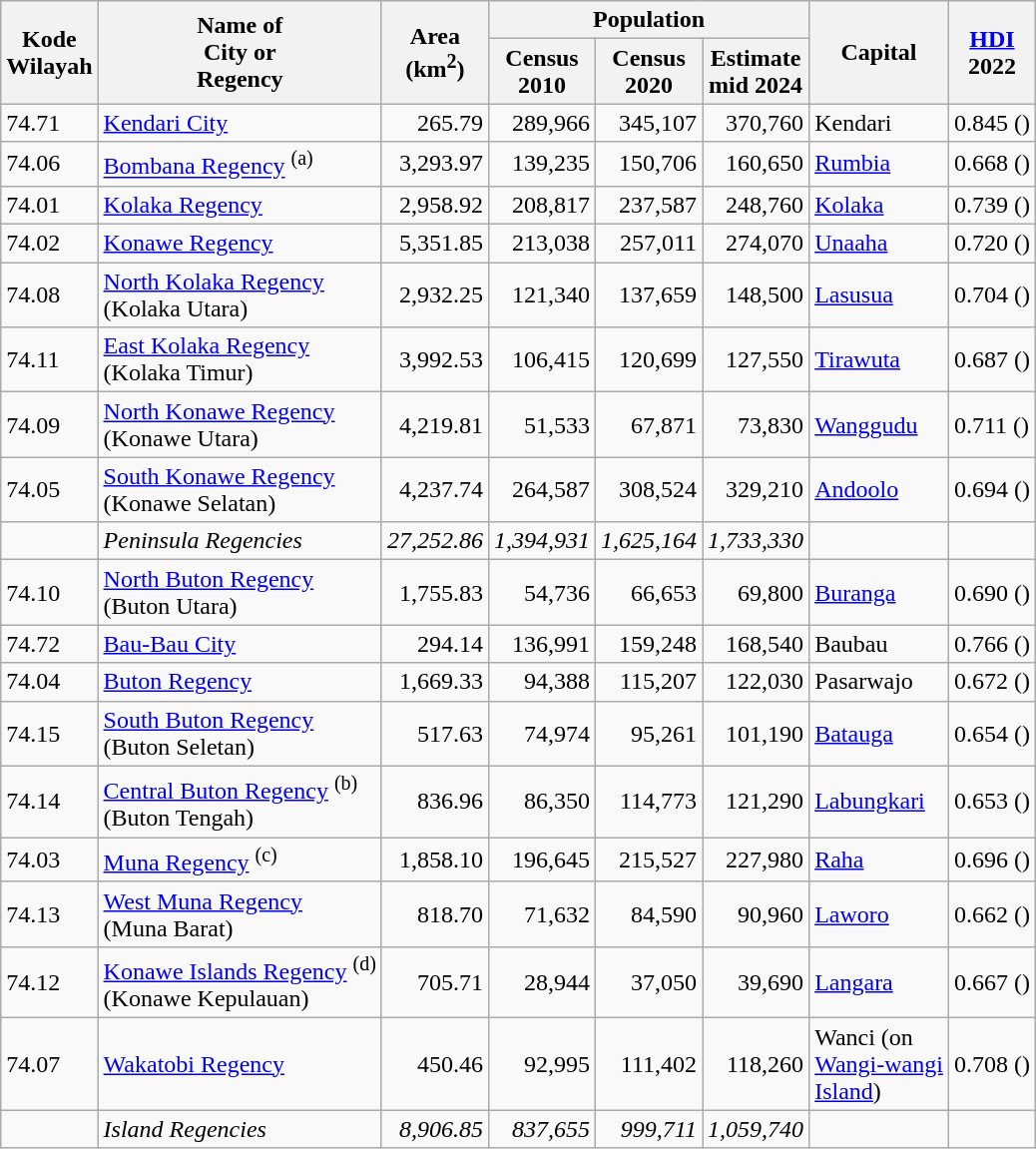<table class="sortable wikitable">
<tr>
<th rowspan=2>Kode <br>Wilayah</th>
<th rowspan=2>Name of<br>City or<br>Regency</th>
<th rowspan=2>Area<br>(km<sup>2</sup>)</th>
<th colspan=3>Population</th>
<th rowspan=2>Capital</th>
<th rowspan=2><a href='#'>HDI</a><br>2022</th>
</tr>
<tr>
<th>Census<br>2010</th>
<th>Census<br>2020</th>
<th>Estimate<br>mid 2024</th>
</tr>
<tr>
<td>74.71</td>
<td><a href='#'>Kendari City</a></td>
<td align="right">265.79</td>
<td align="right">289,966</td>
<td align="right">345,107</td>
<td align="right">370,760</td>
<td>Kendari</td>
<td>0.845 ()</td>
</tr>
<tr>
<td>74.06</td>
<td><a href='#'>Bombana Regency</a> <sup>(a)</sup></td>
<td align="right">3,293.97</td>
<td align="right">139,235</td>
<td align="right">150,706</td>
<td align="right">160,650</td>
<td><a href='#'>Rumbia</a></td>
<td>0.668 ()</td>
</tr>
<tr>
<td>74.01</td>
<td><a href='#'>Kolaka Regency</a></td>
<td align="right">2,958.92</td>
<td align="right">208,817</td>
<td align="right">237,587</td>
<td align="right">248,760</td>
<td><a href='#'>Kolaka</a></td>
<td>0.739 ()</td>
</tr>
<tr>
<td>74.02</td>
<td><a href='#'>Konawe Regency</a></td>
<td align="right">5,351.85</td>
<td align="right">213,038</td>
<td align="right">257,011</td>
<td align="right">274,070</td>
<td><a href='#'>Unaaha</a></td>
<td>0.720 ()</td>
</tr>
<tr>
<td>74.08</td>
<td><a href='#'>North Kolaka Regency</a><br>(Kolaka Utara)</td>
<td align="right">2,932.25</td>
<td align="right">121,340</td>
<td align="right">137,659</td>
<td align="right">148,500</td>
<td><a href='#'>Lasusua</a></td>
<td>0.704 ()</td>
</tr>
<tr>
<td>74.11</td>
<td><a href='#'>East Kolaka Regency</a><br>(Kolaka Timur)</td>
<td align="right">3,992.53</td>
<td align="right">106,415</td>
<td align="right">120,699</td>
<td align="right">127,550</td>
<td><a href='#'>Tirawuta</a></td>
<td>0.687 ()</td>
</tr>
<tr>
<td>74.09</td>
<td><a href='#'>North Konawe Regency</a><br>(Konawe Utara)</td>
<td align="right">4,219.81</td>
<td align="right">51,533</td>
<td align="right">67,871</td>
<td align="right">73,830</td>
<td><a href='#'>Wanggudu</a></td>
<td>0.711 ()</td>
</tr>
<tr>
<td>74.05</td>
<td><a href='#'>South Konawe Regency</a><br>(Konawe Selatan)</td>
<td align="right">4,237.74</td>
<td align="right">264,587</td>
<td align="right">308,524</td>
<td align="right">329,210</td>
<td><a href='#'>Andoolo</a></td>
<td>0.694 ()</td>
</tr>
<tr>
<td></td>
<td><em>Peninsula Regencies</em></td>
<td align="right"><em>27,252.86</em></td>
<td align="right"><em>1,394,931</em></td>
<td align="right"><em>1,625,164</em></td>
<td align="right"><em>1,733,330</em></td>
<td></td>
</tr>
<tr>
<td>74.10</td>
<td><a href='#'>North Buton Regency</a><br>(Buton Utara)</td>
<td align="right">1,755.83</td>
<td align="right">54,736</td>
<td align="right">66,653</td>
<td align="right">69,800</td>
<td><a href='#'>Buranga</a></td>
<td>0.690 ()</td>
</tr>
<tr>
<td>74.72</td>
<td><a href='#'>Bau-Bau City</a></td>
<td align="right">294.14</td>
<td align="right">136,991</td>
<td align="right">159,248</td>
<td align="right">168,540</td>
<td>Baubau</td>
<td>0.766 ()</td>
</tr>
<tr>
<td>74.04</td>
<td><a href='#'>Buton Regency</a></td>
<td align="right">1,669.33</td>
<td align="right">94,388</td>
<td align="right">115,207</td>
<td align="right">122,030</td>
<td>Pasarwajo</td>
<td>0.672 ()</td>
</tr>
<tr>
<td>74.15</td>
<td><a href='#'>South Buton Regency</a><br>(Buton Seletan)</td>
<td align="right">517.63</td>
<td align="right">74,974</td>
<td align="right">95,261</td>
<td align="right">101,190</td>
<td><a href='#'>Batauga</a></td>
<td>0.654 ()</td>
</tr>
<tr>
<td>74.14</td>
<td><a href='#'>Central Buton Regency</a>  <sup>(b)</sup> <br>(Buton Tengah)</td>
<td align="right">836.96</td>
<td align="right">86,350</td>
<td align="right">114,773</td>
<td align="right">121,290</td>
<td><a href='#'>Labungkari</a></td>
<td>0.653 ()</td>
</tr>
<tr>
<td>74.03</td>
<td><a href='#'>Muna Regency</a> <sup>(c)</sup></td>
<td align="right">1,858.10</td>
<td align="right">196,645</td>
<td align="right">215,527</td>
<td align="right">227,980</td>
<td><a href='#'>Raha</a></td>
<td>0.696 ()</td>
</tr>
<tr>
<td>74.13</td>
<td><a href='#'>West Muna Regency</a><br>(Muna Barat)</td>
<td align="right">818.70</td>
<td align="right">71,632</td>
<td align="right">84,590</td>
<td align="right">90,960</td>
<td><a href='#'>Laworo</a></td>
<td>0.662 ()</td>
</tr>
<tr>
<td>74.12</td>
<td><a href='#'>Konawe Islands Regency</a> <sup>(d)</sup> <br>(Konawe Kepulauan)</td>
<td align="right">705.71</td>
<td align="right">28,944</td>
<td align="right">37,050</td>
<td align="right">39,690</td>
<td><a href='#'>Langara</a></td>
<td>0.667 ()</td>
</tr>
<tr>
<td>74.07</td>
<td><a href='#'>Wakatobi Regency</a></td>
<td align="right">450.46</td>
<td align="right">92,995</td>
<td align="right">111,402</td>
<td align="right">118,260</td>
<td>Wanci (on <br><a href='#'>Wangi-wangi<br>Island</a>)</td>
<td>0.708 ()</td>
</tr>
<tr>
<td></td>
<td><em>Island Regencies</em></td>
<td align="right"><em>8,906.85</em></td>
<td align="right"><em>837,655</em></td>
<td align="right"><em>999,711</em></td>
<td align="right"><em>1,059,740</em></td>
<td></td>
</tr>
</table>
